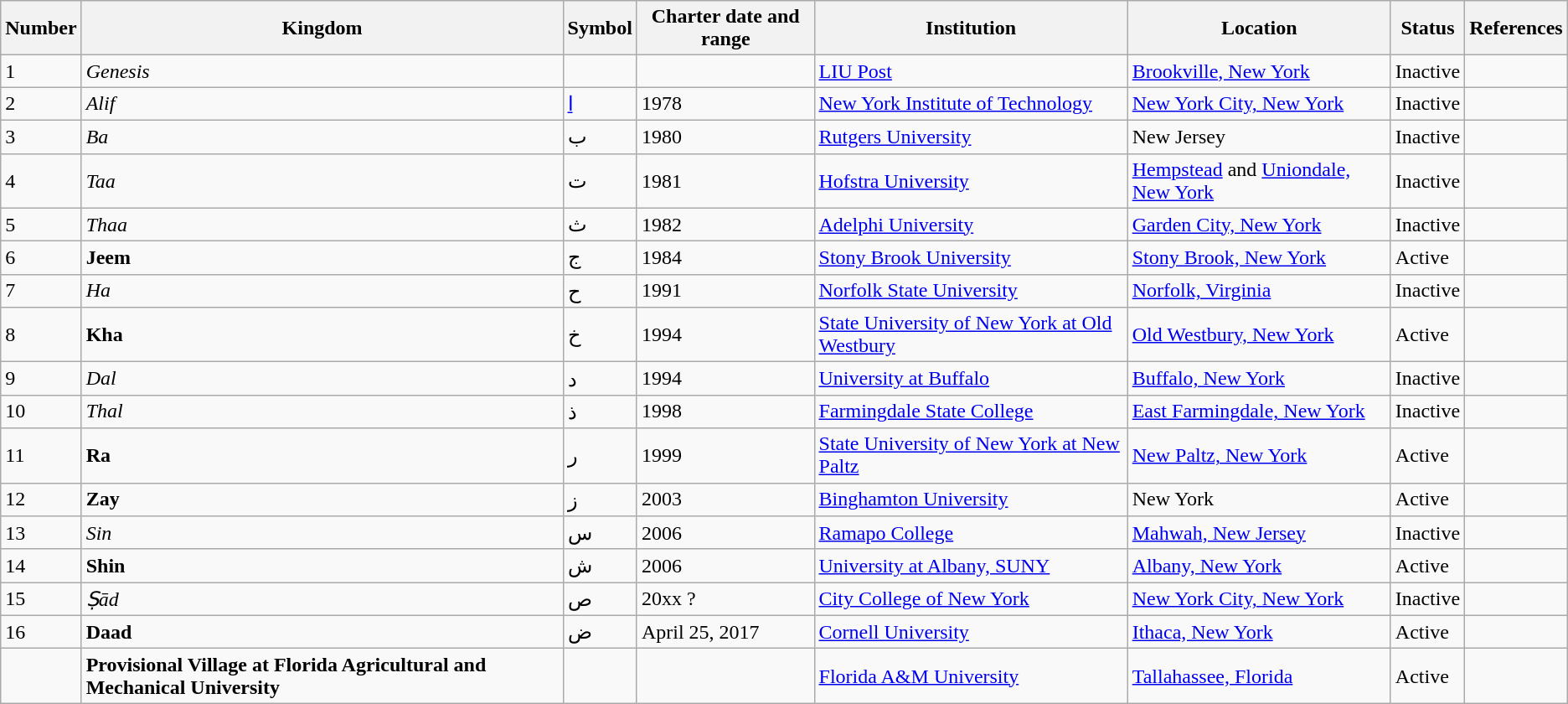<table class="sortable wikitable">
<tr>
<th>Number</th>
<th>Kingdom</th>
<th>Symbol</th>
<th>Charter date and range</th>
<th>Institution</th>
<th>Location</th>
<th>Status</th>
<th>References</th>
</tr>
<tr>
<td>1</td>
<td><em>Genesis</em></td>
<td></td>
<td></td>
<td><a href='#'>LIU Post</a></td>
<td><a href='#'>Brookville, New York</a></td>
<td>Inactive</td>
<td></td>
</tr>
<tr>
<td>2</td>
<td><em>Alif</em></td>
<td><a href='#'>ا</a></td>
<td>1978</td>
<td><a href='#'>New York Institute of Technology</a></td>
<td><a href='#'>New York City, New York</a></td>
<td>Inactive</td>
<td></td>
</tr>
<tr>
<td>3</td>
<td><em>Ba</em></td>
<td>ب</td>
<td>1980</td>
<td><a href='#'>Rutgers University</a></td>
<td>New Jersey</td>
<td>Inactive</td>
<td></td>
</tr>
<tr>
<td>4</td>
<td><em>Taa</em></td>
<td>ت</td>
<td>1981</td>
<td><a href='#'>Hofstra University</a></td>
<td><a href='#'>Hempstead</a> and <a href='#'>Uniondale, New York</a></td>
<td>Inactive</td>
<td></td>
</tr>
<tr>
<td>5</td>
<td><em>Thaa</em></td>
<td>ث</td>
<td>1982</td>
<td><a href='#'>Adelphi University</a></td>
<td><a href='#'>Garden City, New York</a></td>
<td>Inactive</td>
<td></td>
</tr>
<tr>
<td>6</td>
<td><strong>Jeem</strong></td>
<td>ج</td>
<td>1984</td>
<td><a href='#'>Stony Brook University</a></td>
<td><a href='#'>Stony Brook, New York</a></td>
<td>Active</td>
<td></td>
</tr>
<tr>
<td>7</td>
<td><em>Ha</em></td>
<td>ح</td>
<td>1991</td>
<td><a href='#'>Norfolk State University</a></td>
<td><a href='#'>Norfolk, Virginia</a></td>
<td>Inactive</td>
<td></td>
</tr>
<tr>
<td>8</td>
<td><strong>Kha</strong></td>
<td>خ</td>
<td>1994</td>
<td><a href='#'>State University of New York at Old Westbury</a></td>
<td><a href='#'>Old Westbury, New York</a></td>
<td>Active</td>
<td></td>
</tr>
<tr>
<td>9</td>
<td><em>Dal</em></td>
<td>د</td>
<td>1994</td>
<td><a href='#'>University at Buffalo</a></td>
<td><a href='#'>Buffalo, New York</a></td>
<td>Inactive</td>
<td></td>
</tr>
<tr>
<td>10</td>
<td><em>Thal</em></td>
<td>ذ</td>
<td>1998</td>
<td><a href='#'>Farmingdale State College</a></td>
<td><a href='#'>East Farmingdale, New York</a></td>
<td>Inactive</td>
<td></td>
</tr>
<tr>
<td>11</td>
<td><strong>Ra</strong></td>
<td>ر</td>
<td>1999</td>
<td><a href='#'>State University of New York at New Paltz</a></td>
<td><a href='#'>New Paltz, New York</a></td>
<td>Active</td>
<td></td>
</tr>
<tr>
<td>12</td>
<td><strong>Zay</strong></td>
<td>ز</td>
<td>2003</td>
<td><a href='#'>Binghamton University</a></td>
<td>New York</td>
<td>Active</td>
<td></td>
</tr>
<tr>
<td>13</td>
<td><em>Sin</em></td>
<td>س</td>
<td>2006</td>
<td><a href='#'>Ramapo College</a></td>
<td><a href='#'>Mahwah, New Jersey</a></td>
<td>Inactive</td>
<td></td>
</tr>
<tr>
<td>14</td>
<td><strong>Shin</strong></td>
<td>ش</td>
<td>2006</td>
<td><a href='#'>University at Albany, SUNY</a></td>
<td><a href='#'>Albany, New York</a></td>
<td>Active</td>
<td></td>
</tr>
<tr>
<td>15</td>
<td><em>Ṣād</em></td>
<td>ص</td>
<td>20xx ?</td>
<td><a href='#'>City College of New York</a></td>
<td><a href='#'>New York City, New York</a></td>
<td>Inactive</td>
<td></td>
</tr>
<tr>
<td>16</td>
<td><strong>Daad</strong></td>
<td>ض</td>
<td>April 25, 2017</td>
<td><a href='#'>Cornell University</a></td>
<td><a href='#'>Ithaca, New York</a></td>
<td>Active</td>
<td></td>
</tr>
<tr>
<td></td>
<td><strong>Provisional Village at Florida Agricultural and Mechanical University</strong></td>
<td></td>
<td></td>
<td><a href='#'>Florida A&M University</a></td>
<td><a href='#'>Tallahassee, Florida</a></td>
<td>Active</td>
<td></td>
</tr>
</table>
